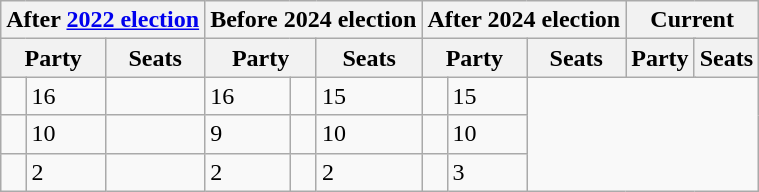<table class="wikitable">
<tr>
<th colspan="3">After <a href='#'>2022 election</a></th>
<th colspan="3">Before 2024 election</th>
<th colspan="3">After 2024 election</th>
<th colspan="3">Current</th>
</tr>
<tr>
<th colspan="2">Party</th>
<th>Seats</th>
<th colspan="2">Party</th>
<th>Seats</th>
<th colspan="2">Party</th>
<th>Seats</th>
<th colspan="2">Party</th>
<th>Seats</th>
</tr>
<tr>
<td></td>
<td>16</td>
<td></td>
<td>16</td>
<td></td>
<td>15</td>
<td></td>
<td>15</td>
</tr>
<tr>
<td></td>
<td>10</td>
<td></td>
<td>9</td>
<td></td>
<td>10</td>
<td></td>
<td>10</td>
</tr>
<tr>
<td></td>
<td>2</td>
<td></td>
<td>2</td>
<td></td>
<td>2</td>
<td></td>
<td>3</td>
</tr>
</table>
